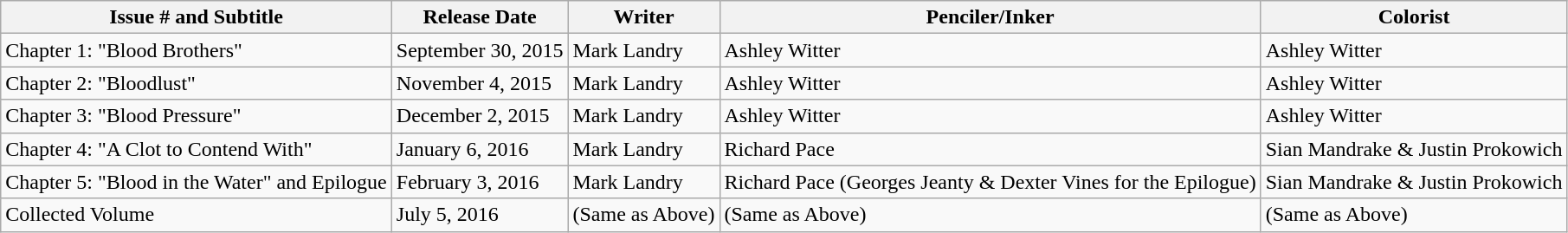<table class="wikitable">
<tr>
<th>Issue # and Subtitle</th>
<th>Release Date</th>
<th>Writer</th>
<th>Penciler/Inker</th>
<th>Colorist</th>
</tr>
<tr>
<td>Chapter 1: "Blood Brothers"</td>
<td>September 30, 2015</td>
<td>Mark Landry</td>
<td>Ashley Witter</td>
<td>Ashley Witter</td>
</tr>
<tr>
<td>Chapter 2: "Bloodlust"</td>
<td>November 4, 2015</td>
<td>Mark Landry</td>
<td>Ashley Witter</td>
<td>Ashley Witter</td>
</tr>
<tr>
<td>Chapter 3: "Blood Pressure"</td>
<td>December 2, 2015</td>
<td>Mark Landry</td>
<td>Ashley Witter</td>
<td>Ashley Witter</td>
</tr>
<tr>
<td>Chapter 4: "A Clot to Contend With"</td>
<td>January 6, 2016</td>
<td>Mark Landry</td>
<td>Richard Pace</td>
<td>Sian Mandrake & Justin Prokowich</td>
</tr>
<tr>
<td>Chapter 5: "Blood in the Water" and Epilogue</td>
<td>February 3, 2016</td>
<td>Mark Landry</td>
<td>Richard Pace (Georges Jeanty & Dexter Vines for the Epilogue)</td>
<td>Sian Mandrake & Justin Prokowich</td>
</tr>
<tr>
<td>Collected Volume</td>
<td>July 5, 2016</td>
<td>(Same as Above)</td>
<td>(Same as Above)</td>
<td>(Same as Above)</td>
</tr>
</table>
